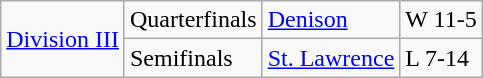<table class="wikitable">
<tr>
<td rowspan="2"><a href='#'>Division III</a></td>
<td>Quarterfinals</td>
<td><a href='#'>Denison</a></td>
<td>W 11-5</td>
</tr>
<tr>
<td>Semifinals</td>
<td><a href='#'>St. Lawrence</a></td>
<td>L 7-14</td>
</tr>
</table>
